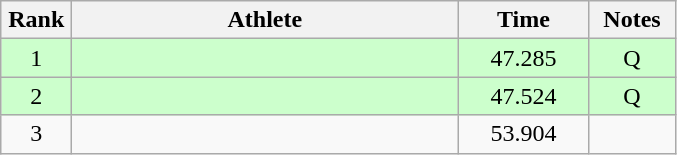<table class=wikitable style="text-align:center">
<tr>
<th width=40>Rank</th>
<th width=250>Athlete</th>
<th width=80>Time</th>
<th width=50>Notes</th>
</tr>
<tr bgcolor="ccffcc">
<td>1</td>
<td align=left></td>
<td>47.285</td>
<td>Q</td>
</tr>
<tr bgcolor="ccffcc">
<td>2</td>
<td align=left></td>
<td>47.524</td>
<td>Q</td>
</tr>
<tr>
<td>3</td>
<td align=left></td>
<td>53.904</td>
<td></td>
</tr>
</table>
